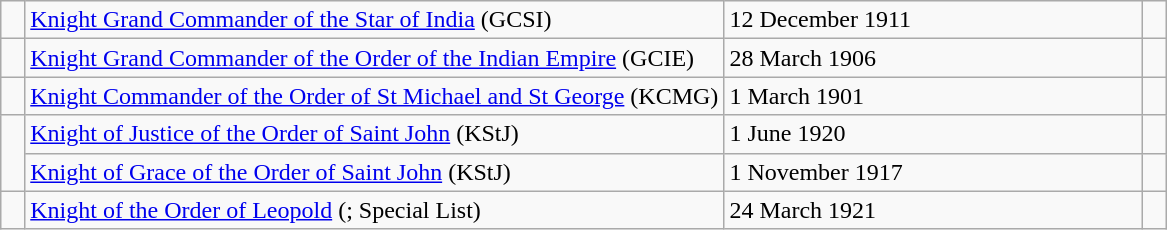<table class="wikitable">
<tr>
<td align=center></td>
<td width="60%"><a href='#'>Knight Grand Commander of the Star of India</a> (GCSI)</td>
<td>12 December 1911</td>
<td align=center></td>
</tr>
<tr>
<td align=center></td>
<td width="40%"><a href='#'>Knight Grand Commander of the Order of the Indian Empire</a> (GCIE)</td>
<td>28 March 1906</td>
<td align=center></td>
</tr>
<tr>
<td align=center></td>
<td width="40%"><a href='#'>Knight Commander of the Order of St Michael and St George</a> (KCMG)</td>
<td>1 March 1901</td>
<td align=center></td>
</tr>
<tr>
<td align=center rowspan="2"></td>
<td width="40%"><a href='#'>Knight of Justice of the Order of Saint John</a> (KStJ)</td>
<td>1 June 1920</td>
<td align=center></td>
</tr>
<tr>
<td width="40%"><a href='#'>Knight of Grace of the Order of Saint John</a> (KStJ)</td>
<td>1 November 1917</td>
<td align=center></td>
</tr>
<tr>
<td align=center></td>
<td width="40%"><a href='#'>Knight of the Order of Leopold</a> (; Special List)</td>
<td>24 March 1921</td>
<td align=center></td>
</tr>
</table>
